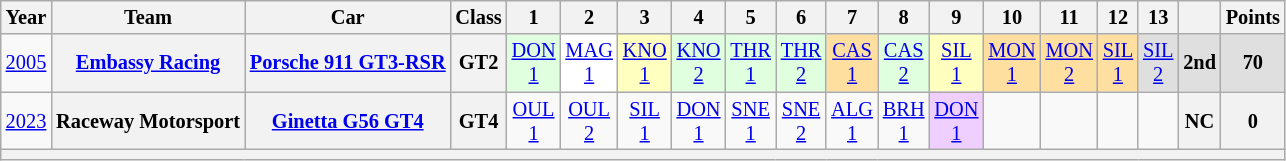<table class="wikitable" style="text-align:center; font-size:85%">
<tr>
<th>Year</th>
<th>Team</th>
<th>Car</th>
<th>Class</th>
<th>1</th>
<th>2</th>
<th>3</th>
<th>4</th>
<th>5</th>
<th>6</th>
<th>7</th>
<th>8</th>
<th>9</th>
<th>10</th>
<th>11</th>
<th>12</th>
<th>13</th>
<th></th>
<th>Points</th>
</tr>
<tr>
<td><a href='#'>2005</a></td>
<th nowrap><a href='#'>Embassy Racing</a></th>
<th nowrap><a href='#'>Porsche 911 GT3-RSR</a></th>
<th>GT2</th>
<td style="background:#DFFFDF;"><a href='#'>DON<br>1</a><br></td>
<td style="background:#FFFFFF;"><a href='#'>MAG<br>1</a><br></td>
<td style="background:#FFFFBF;"><a href='#'>KNO<br>1</a><br></td>
<td style="background:#DFFFDF;"><a href='#'>KNO<br>2</a><br></td>
<td style="background:#DFFFDF;"><a href='#'>THR<br>1</a><br></td>
<td style="background:#DFFFDF;"><a href='#'>THR<br>2</a><br></td>
<td style="background:#FFDF9F;"><a href='#'>CAS<br>1</a><br></td>
<td style="background:#DFFFDF;"><a href='#'>CAS<br>2</a><br></td>
<td style="background:#FFFFBF;"><a href='#'>SIL<br>1</a><br></td>
<td style="background:#FFDF9F;"><a href='#'>MON<br>1</a><br></td>
<td style="background:#FFDF9F;"><a href='#'>MON<br>2</a><br></td>
<td style="background:#FFDF9F;"><a href='#'>SIL<br>1</a><br></td>
<td style="background:#DFDFDF;"><a href='#'>SIL<br>2</a><br></td>
<th style="background:#DFDFDF;">2nd</th>
<th style="background:#DFDFDF;">70</th>
</tr>
<tr>
<td><a href='#'>2023</a></td>
<th nowrap>Raceway Motorsport</th>
<th nowrap><a href='#'>Ginetta G56 GT4</a></th>
<th>GT4</th>
<td><a href='#'>OUL<br>1</a></td>
<td><a href='#'>OUL<br>2</a></td>
<td><a href='#'>SIL<br>1</a></td>
<td><a href='#'>DON<br>1</a></td>
<td><a href='#'>SNE<br>1</a></td>
<td><a href='#'>SNE<br>2</a></td>
<td><a href='#'>ALG<br>1</a></td>
<td><a href='#'>BRH<br>1</a></td>
<td style="background:#EFCFFF;"><a href='#'>DON<br>1</a><br></td>
<td></td>
<td></td>
<td></td>
<td></td>
<th>NC</th>
<th>0</th>
</tr>
<tr>
<th colspan="19"></th>
</tr>
</table>
